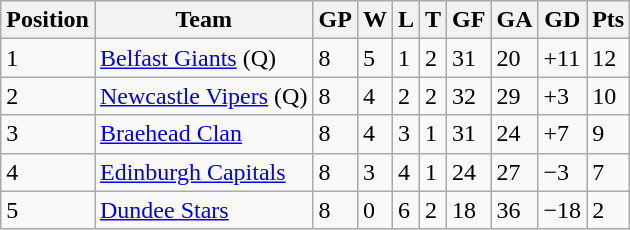<table class="wikitable">
<tr>
<th>Position</th>
<th>Team</th>
<th>GP</th>
<th>W</th>
<th>L</th>
<th>T</th>
<th>GF</th>
<th>GA</th>
<th>GD</th>
<th>Pts</th>
</tr>
<tr>
<td>1</td>
<td><a href='#'>Belfast Giants</a> (Q)</td>
<td>8</td>
<td>5</td>
<td>1</td>
<td>2</td>
<td>31</td>
<td>20</td>
<td>+11</td>
<td>12</td>
</tr>
<tr>
<td>2</td>
<td><a href='#'>Newcastle Vipers</a> (Q)</td>
<td>8</td>
<td>4</td>
<td>2</td>
<td>2</td>
<td>32</td>
<td>29</td>
<td>+3</td>
<td>10</td>
</tr>
<tr>
<td>3</td>
<td><a href='#'>Braehead Clan</a></td>
<td>8</td>
<td>4</td>
<td>3</td>
<td>1</td>
<td>31</td>
<td>24</td>
<td>+7</td>
<td>9</td>
</tr>
<tr>
<td>4</td>
<td><a href='#'>Edinburgh Capitals</a></td>
<td>8</td>
<td>3</td>
<td>4</td>
<td>1</td>
<td>24</td>
<td>27</td>
<td>−3</td>
<td>7</td>
</tr>
<tr>
<td>5</td>
<td><a href='#'>Dundee Stars</a></td>
<td>8</td>
<td>0</td>
<td>6</td>
<td>2</td>
<td>18</td>
<td>36</td>
<td>−18</td>
<td>2</td>
</tr>
</table>
